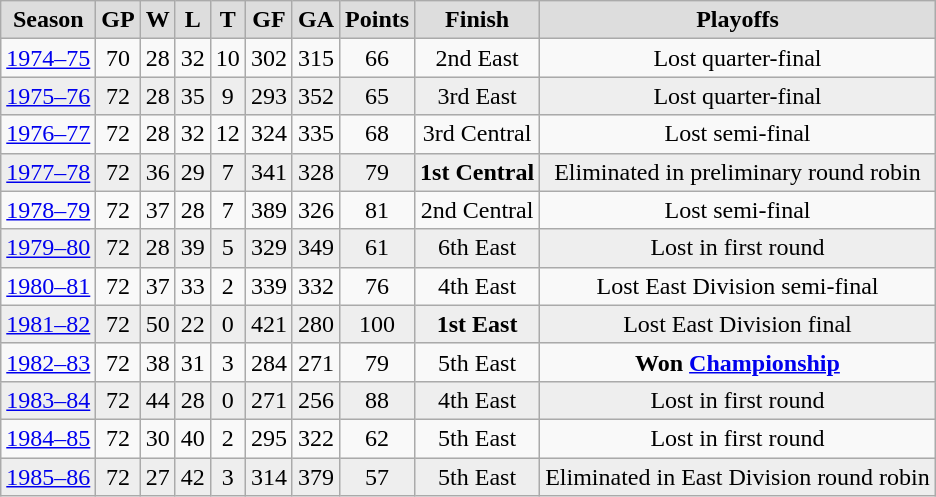<table class="wikitable">
<tr align="center"  bgcolor="#dddddd">
<td><strong>Season</strong></td>
<td><strong>GP </strong></td>
<td><strong> W </strong></td>
<td><strong> L </strong></td>
<td><strong> T </strong></td>
<td><strong>GF </strong></td>
<td><strong>GA </strong></td>
<td><strong>Points</strong></td>
<td><strong>Finish</strong></td>
<td><strong>Playoffs</strong></td>
</tr>
<tr align="center">
<td><a href='#'>1974–75</a></td>
<td>70</td>
<td>28</td>
<td>32</td>
<td>10</td>
<td>302</td>
<td>315</td>
<td>66</td>
<td>2nd East</td>
<td>Lost quarter-final</td>
</tr>
<tr align="center" bgcolor="#eeeeee">
<td><a href='#'>1975–76</a></td>
<td>72</td>
<td>28</td>
<td>35</td>
<td>9</td>
<td>293</td>
<td>352</td>
<td>65</td>
<td>3rd East</td>
<td>Lost quarter-final</td>
</tr>
<tr align="center">
<td><a href='#'>1976–77</a></td>
<td>72</td>
<td>28</td>
<td>32</td>
<td>12</td>
<td>324</td>
<td>335</td>
<td>68</td>
<td>3rd Central</td>
<td>Lost semi-final</td>
</tr>
<tr align="center" bgcolor="#eeeeee">
<td><a href='#'>1977–78</a></td>
<td>72</td>
<td>36</td>
<td>29</td>
<td>7</td>
<td>341</td>
<td>328</td>
<td>79</td>
<td><strong>1st Central</strong></td>
<td>Eliminated in preliminary round robin</td>
</tr>
<tr align="center">
<td><a href='#'>1978–79</a></td>
<td>72</td>
<td>37</td>
<td>28</td>
<td>7</td>
<td>389</td>
<td>326</td>
<td>81</td>
<td>2nd Central</td>
<td>Lost semi-final</td>
</tr>
<tr align="center" bgcolor="#eeeeee">
<td><a href='#'>1979–80</a></td>
<td>72</td>
<td>28</td>
<td>39</td>
<td>5</td>
<td>329</td>
<td>349</td>
<td>61</td>
<td>6th East</td>
<td>Lost in first round</td>
</tr>
<tr align="center">
<td><a href='#'>1980–81</a></td>
<td>72</td>
<td>37</td>
<td>33</td>
<td>2</td>
<td>339</td>
<td>332</td>
<td>76</td>
<td>4th East</td>
<td>Lost East Division semi-final</td>
</tr>
<tr align="center" bgcolor="#eeeeee">
<td><a href='#'>1981–82</a></td>
<td>72</td>
<td>50</td>
<td>22</td>
<td>0</td>
<td>421</td>
<td>280</td>
<td>100</td>
<td><strong>1st East</strong></td>
<td>Lost East Division final</td>
</tr>
<tr align="center">
<td><a href='#'>1982–83</a></td>
<td>72</td>
<td>38</td>
<td>31</td>
<td>3</td>
<td>284</td>
<td>271</td>
<td>79</td>
<td>5th East</td>
<td><strong>Won <a href='#'>Championship</a></strong></td>
</tr>
<tr align="center" bgcolor="#eeeeee">
<td><a href='#'>1983–84</a></td>
<td>72</td>
<td>44</td>
<td>28</td>
<td>0</td>
<td>271</td>
<td>256</td>
<td>88</td>
<td>4th East</td>
<td>Lost in first round</td>
</tr>
<tr align="center">
<td><a href='#'>1984–85</a></td>
<td>72</td>
<td>30</td>
<td>40</td>
<td>2</td>
<td>295</td>
<td>322</td>
<td>62</td>
<td>5th East</td>
<td>Lost in first round</td>
</tr>
<tr align="center" bgcolor="#eeeeee">
<td><a href='#'>1985–86</a></td>
<td>72</td>
<td>27</td>
<td>42</td>
<td>3</td>
<td>314</td>
<td>379</td>
<td>57</td>
<td>5th East</td>
<td>Eliminated in East Division round robin</td>
</tr>
</table>
